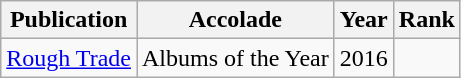<table class="wikitable">
<tr>
<th>Publication</th>
<th>Accolade</th>
<th>Year</th>
<th>Rank</th>
</tr>
<tr>
<td><a href='#'>Rough Trade</a></td>
<td>Albums of the Year</td>
<td>2016</td>
<td></td>
</tr>
</table>
